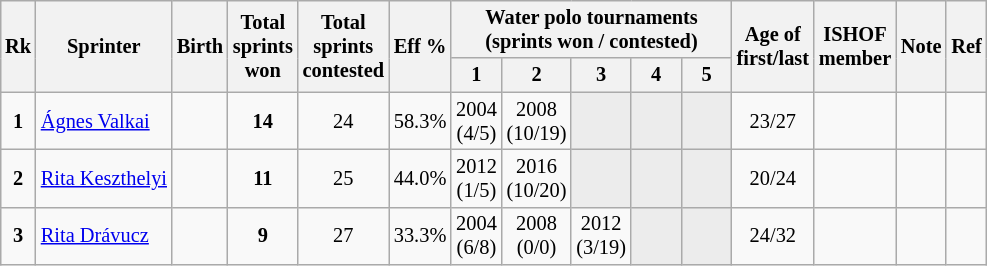<table class="wikitable sortable" style="text-align: center; font-size: 85%; margin-left: 1em;">
<tr>
<th rowspan="2">Rk</th>
<th rowspan="2">Sprinter</th>
<th rowspan="2">Birth</th>
<th rowspan="2">Total<br>sprints<br>won</th>
<th rowspan="2">Total<br>sprints<br>contested</th>
<th rowspan="2">Eff %</th>
<th colspan="5">Water polo tournaments<br>(sprints won / contested)</th>
<th rowspan="2">Age of<br>first/last</th>
<th rowspan="2">ISHOF<br>member</th>
<th rowspan="2">Note</th>
<th rowspan="2" class="unsortable">Ref</th>
</tr>
<tr>
<th>1</th>
<th style="width: 2em;" class="unsortable">2</th>
<th style="width: 2em;" class="unsortable">3</th>
<th style="width: 2em;" class="unsortable">4</th>
<th style="width: 2em;" class="unsortable">5</th>
</tr>
<tr>
<td><strong>1</strong></td>
<td style="text-align: left;" data-sort-value="Valkai, Ágnes"><a href='#'>Ágnes Valkai</a></td>
<td></td>
<td><strong>14</strong></td>
<td>24</td>
<td>58.3%</td>
<td>2004<br>(4/5)</td>
<td>2008<br>(10/19)</td>
<td style="background-color: #ececec;"></td>
<td style="background-color: #ececec;"></td>
<td style="background-color: #ececec;"></td>
<td>23/27</td>
<td></td>
<td style="text-align: left;"></td>
<td></td>
</tr>
<tr>
<td><strong>2</strong></td>
<td style="text-align: left;" data-sort-value="Keszthelyi, Rita"><a href='#'>Rita Keszthelyi</a></td>
<td></td>
<td><strong>11</strong></td>
<td>25</td>
<td>44.0%</td>
<td>2012<br>(1/5)</td>
<td>2016<br>(10/20)</td>
<td style="background-color: #ececec;"></td>
<td style="background-color: #ececec;"></td>
<td style="background-color: #ececec;"></td>
<td>20/24</td>
<td></td>
<td style="text-align: left;"></td>
<td></td>
</tr>
<tr>
<td><strong>3</strong></td>
<td style="text-align: left;" data-sort-value="Drávucz, Rita"><a href='#'>Rita Drávucz</a></td>
<td></td>
<td><strong>9</strong></td>
<td>27</td>
<td>33.3%</td>
<td>2004<br>(6/8)</td>
<td>2008<br>(0/0)</td>
<td>2012<br>(3/19)</td>
<td style="background-color: #ececec;"></td>
<td style="background-color: #ececec;"></td>
<td>24/32</td>
<td></td>
<td style="text-align: left;"></td>
<td></td>
</tr>
</table>
